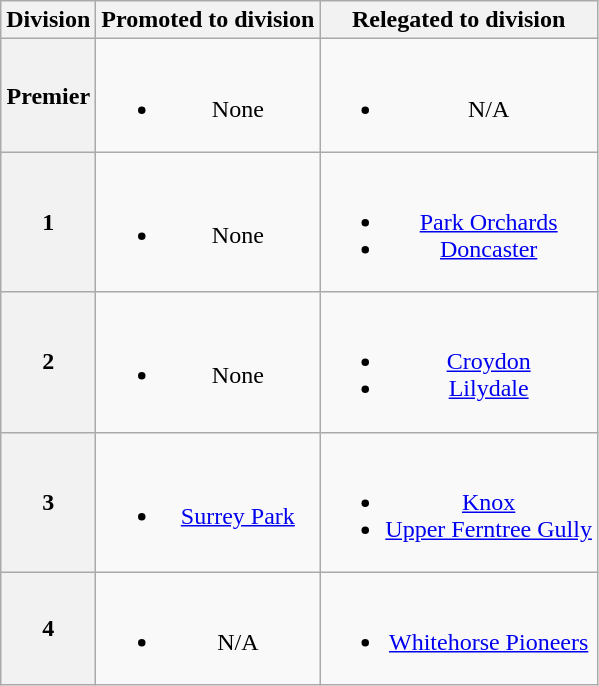<table class=wikitable style="text-align: center;">
<tr>
<th>Division</th>
<th>Promoted to division </th>
<th>Relegated to division </th>
</tr>
<tr>
<th>Premier</th>
<td><br><ul><li>None</li></ul></td>
<td><br><ul><li>N/A</li></ul></td>
</tr>
<tr>
<th>1</th>
<td><br><ul><li>None</li></ul></td>
<td><br><ul><li><a href='#'>Park Orchards</a></li><li><a href='#'>Doncaster</a></li></ul></td>
</tr>
<tr>
<th>2</th>
<td><br><ul><li>None</li></ul></td>
<td><br><ul><li><a href='#'>Croydon</a></li><li><a href='#'>Lilydale</a></li></ul></td>
</tr>
<tr>
<th>3</th>
<td><br><ul><li><a href='#'>Surrey Park</a></li></ul></td>
<td><br><ul><li><a href='#'>Knox</a></li><li><a href='#'>Upper Ferntree Gully</a></li></ul></td>
</tr>
<tr>
<th>4</th>
<td><br><ul><li>N/A</li></ul></td>
<td><br><ul><li><a href='#'>Whitehorse Pioneers</a></li></ul></td>
</tr>
</table>
